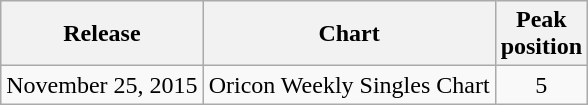<table class="wikitable">
<tr>
<th scope="col">Release</th>
<th scope="col">Chart</th>
<th scope="col">Peak<br>position</th>
</tr>
<tr>
<td>November 25, 2015</td>
<td>Oricon Weekly Singles Chart</td>
<td align="center">5</td>
</tr>
</table>
